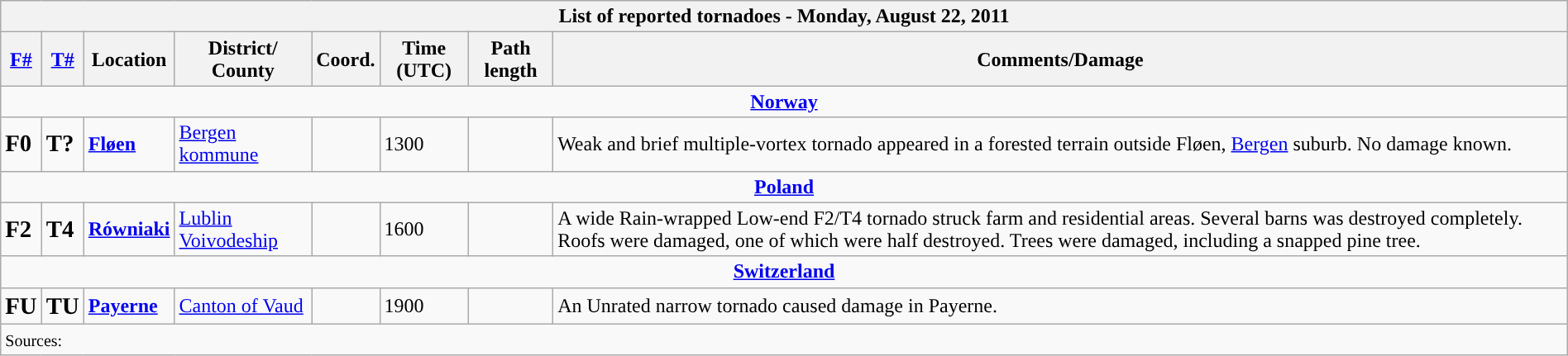<table class="wikitable collapsible" width="100%">
<tr>
<th colspan="8">List of reported tornadoes - Monday, August 22, 2011</th>
</tr>
<tr>
<th><a href='#'>F#</a></th>
<th><a href='#'>T#</a></th>
<th>Location</th>
<th>District/<br>County</th>
<th>Coord.</th>
<th>Time (UTC)</th>
<th>Path length</th>
<th>Comments/Damage</th>
</tr>
<tr>
<td colspan="8" align=center><strong><a href='#'>Norway</a></strong></td>
</tr>
<tr>
<td><big><strong>F0</strong></big></td>
<td><big><strong>T?</strong></big></td>
<td><strong><a href='#'>Fløen</a></strong></td>
<td><a href='#'>Bergen kommune</a></td>
<td></td>
<td>1300</td>
<td></td>
<td>Weak and brief multiple-vortex tornado appeared in a forested terrain outside Fløen, <a href='#'>Bergen</a> suburb. No damage known.</td>
</tr>
<tr>
<td colspan="8" align=center><strong><a href='#'>Poland</a></strong></td>
</tr>
<tr>
<td><big><strong>F2</strong></big></td>
<td><big><strong>T4</strong></big></td>
<td><strong><a href='#'>Równiaki</a></strong></td>
<td><a href='#'>Lublin Voivodeship</a></td>
<td></td>
<td>1600</td>
<td></td>
<td>A  wide Rain-wrapped Low-end F2/T4 tornado struck farm and residential areas. Several barns was destroyed completely. Roofs were damaged, one of which were half destroyed. Trees were damaged, including a snapped pine tree.</td>
</tr>
<tr>
<td colspan="8" align=center><strong><a href='#'>Switzerland</a></strong></td>
</tr>
<tr>
<td><big><strong>FU</strong></big></td>
<td><big><strong>TU</strong></big></td>
<td><strong><a href='#'>Payerne</a></strong></td>
<td><a href='#'>Canton of Vaud</a></td>
<td></td>
<td>1900</td>
<td></td>
<td>An Unrated narrow tornado caused damage in Payerne.</td>
</tr>
<tr>
<td colspan="8"><small>Sources:  </small></td>
</tr>
</table>
